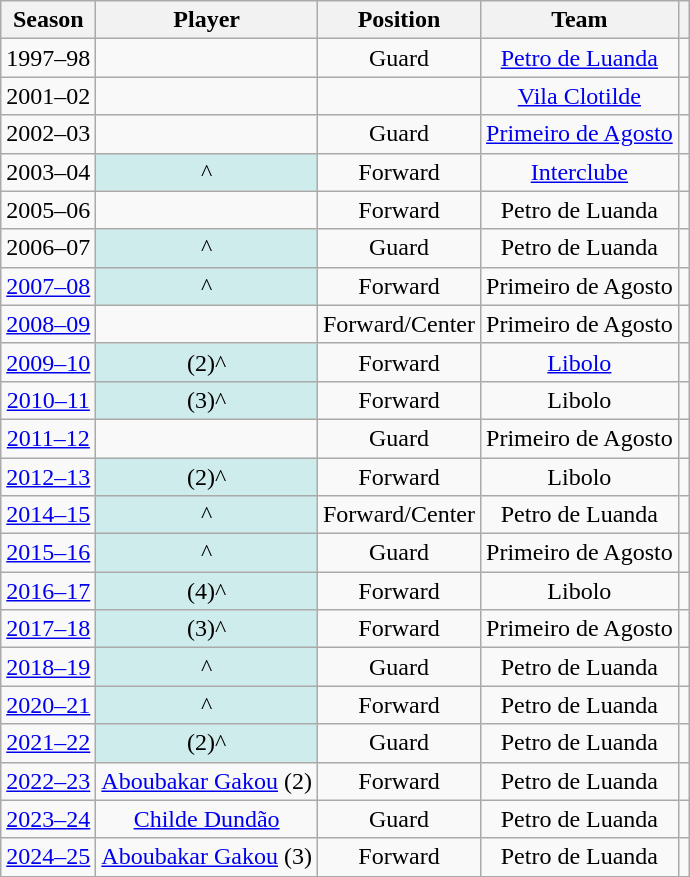<table class="wikitable sortable" style="text-align:center;">
<tr>
<th>Season</th>
<th>Player</th>
<th>Position</th>
<th>Team</th>
<th class="unsortable"></th>
</tr>
<tr>
<td>1997–98</td>
<td></td>
<td>Guard</td>
<td><a href='#'>Petro de Luanda</a></td>
<td></td>
</tr>
<tr>
<td>2001–02</td>
<td></td>
<td></td>
<td><a href='#'>Vila Clotilde</a></td>
<td></td>
</tr>
<tr>
<td>2002–03</td>
<td></td>
<td>Guard</td>
<td><a href='#'>Primeiro de Agosto</a></td>
<td></td>
</tr>
<tr>
<td>2003–04</td>
<td style="background-color:#CFECEC">^</td>
<td>Forward</td>
<td><a href='#'>Interclube</a></td>
<td></td>
</tr>
<tr>
<td>2005–06</td>
<td></td>
<td>Forward</td>
<td>Petro de Luanda</td>
<td></td>
</tr>
<tr>
<td>2006–07</td>
<td style="background-color:#CFECEC">^</td>
<td>Guard</td>
<td>Petro de Luanda</td>
<td></td>
</tr>
<tr>
<td><a href='#'>2007–08</a></td>
<td style="background-color:#CFECEC">^</td>
<td>Forward</td>
<td>Primeiro de Agosto</td>
<td></td>
</tr>
<tr>
<td><a href='#'>2008–09</a></td>
<td></td>
<td>Forward/Center</td>
<td>Primeiro de Agosto</td>
<td></td>
</tr>
<tr>
<td><a href='#'>2009–10</a></td>
<td style="background-color:#CFECEC"> (2)^</td>
<td>Forward</td>
<td><a href='#'>Libolo</a></td>
<td></td>
</tr>
<tr>
<td><a href='#'>2010–11</a></td>
<td style="background-color:#CFECEC"> (3)^</td>
<td>Forward</td>
<td>Libolo</td>
<td></td>
</tr>
<tr>
<td><a href='#'>2011–12</a></td>
<td></td>
<td>Guard</td>
<td>Primeiro de Agosto</td>
<td></td>
</tr>
<tr>
<td><a href='#'>2012–13</a></td>
<td style="background-color:#CFECEC"> (2)^</td>
<td>Forward</td>
<td>Libolo</td>
<td></td>
</tr>
<tr>
<td><a href='#'>2014–15</a></td>
<td style="background-color:#CFECEC">^</td>
<td>Forward/Center</td>
<td>Petro de Luanda</td>
<td></td>
</tr>
<tr>
<td><a href='#'>2015–16</a></td>
<td style="background-color:#CFECEC">^</td>
<td>Guard</td>
<td>Primeiro de Agosto</td>
<td></td>
</tr>
<tr>
<td><a href='#'>2016–17</a></td>
<td style="background-color:#CFECEC"> (4)^</td>
<td>Forward</td>
<td>Libolo</td>
<td></td>
</tr>
<tr>
<td><a href='#'>2017–18</a></td>
<td style="background-color:#CFECEC"> (3)^</td>
<td>Forward</td>
<td>Primeiro de Agosto</td>
<td></td>
</tr>
<tr>
<td><a href='#'>2018–19</a></td>
<td style="background-color:#CFECEC">^</td>
<td>Guard</td>
<td>Petro de Luanda</td>
<td></td>
</tr>
<tr>
<td><a href='#'>2020–21</a></td>
<td style="background-color:#CFECEC">^</td>
<td>Forward</td>
<td>Petro de Luanda</td>
<td></td>
</tr>
<tr>
<td><a href='#'>2021–22</a></td>
<td style="background-color:#CFECEC"> (2)^</td>
<td>Guard</td>
<td>Petro de Luanda</td>
<td></td>
</tr>
<tr>
<td><a href='#'>2022–23</a></td>
<td><a href='#'>Aboubakar Gakou</a> (2)</td>
<td>Forward</td>
<td>Petro de Luanda</td>
<td></td>
</tr>
<tr>
<td><a href='#'>2023–24</a></td>
<td><a href='#'>Childe Dundão</a></td>
<td>Guard</td>
<td>Petro de Luanda</td>
<td></td>
</tr>
<tr>
<td><a href='#'>2024–25</a></td>
<td><a href='#'>Aboubakar Gakou</a> (3)</td>
<td>Forward</td>
<td>Petro de Luanda</td>
<td></td>
</tr>
</table>
